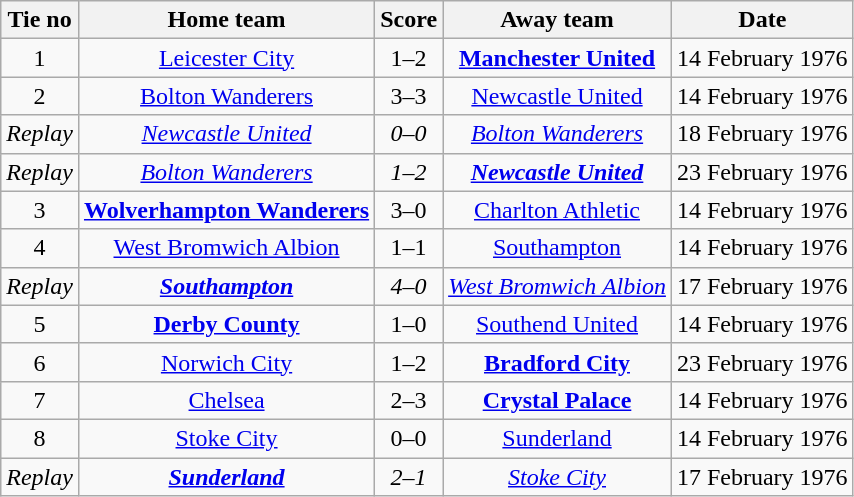<table class="wikitable" style="text-align: center">
<tr>
<th>Tie no</th>
<th>Home team</th>
<th>Score</th>
<th>Away team</th>
<th>Date</th>
</tr>
<tr>
<td>1</td>
<td><a href='#'>Leicester City</a></td>
<td>1–2</td>
<td><strong><a href='#'>Manchester United</a></strong></td>
<td>14 February 1976</td>
</tr>
<tr>
<td>2</td>
<td><a href='#'>Bolton Wanderers</a></td>
<td>3–3</td>
<td><a href='#'>Newcastle United</a></td>
<td>14 February 1976</td>
</tr>
<tr>
<td><em>Replay</em></td>
<td><em><a href='#'>Newcastle United</a></em></td>
<td><em>0–0</em></td>
<td><em><a href='#'>Bolton Wanderers</a></em></td>
<td>18 February 1976</td>
</tr>
<tr>
<td><em>Replay</em></td>
<td><em><a href='#'>Bolton Wanderers</a></em></td>
<td><em>1–2</em></td>
<td><strong><em><a href='#'>Newcastle United</a></em></strong></td>
<td>23 February 1976</td>
</tr>
<tr>
<td>3</td>
<td><strong><a href='#'>Wolverhampton Wanderers</a></strong></td>
<td>3–0</td>
<td><a href='#'>Charlton Athletic</a></td>
<td>14 February 1976</td>
</tr>
<tr>
<td>4</td>
<td><a href='#'>West Bromwich Albion</a></td>
<td>1–1</td>
<td><a href='#'>Southampton</a></td>
<td>14 February 1976</td>
</tr>
<tr>
<td><em>Replay</em></td>
<td><strong><em><a href='#'>Southampton</a></em></strong></td>
<td><em>4–0</em></td>
<td><em><a href='#'>West Bromwich Albion</a></em></td>
<td>17 February 1976</td>
</tr>
<tr>
<td>5</td>
<td><strong><a href='#'>Derby County</a></strong></td>
<td>1–0</td>
<td><a href='#'>Southend United</a></td>
<td>14 February 1976</td>
</tr>
<tr>
<td>6</td>
<td><a href='#'>Norwich City</a></td>
<td>1–2</td>
<td><strong><a href='#'>Bradford City</a></strong></td>
<td>23 February 1976</td>
</tr>
<tr>
<td>7</td>
<td><a href='#'>Chelsea</a></td>
<td>2–3</td>
<td><strong><a href='#'>Crystal Palace</a></strong></td>
<td>14 February 1976</td>
</tr>
<tr>
<td>8</td>
<td><a href='#'>Stoke City</a></td>
<td>0–0</td>
<td><a href='#'>Sunderland</a></td>
<td>14 February 1976</td>
</tr>
<tr>
<td><em>Replay</em></td>
<td><strong><em><a href='#'>Sunderland</a></em></strong></td>
<td><em>2–1</em></td>
<td><em><a href='#'>Stoke City</a></em></td>
<td>17 February 1976</td>
</tr>
</table>
